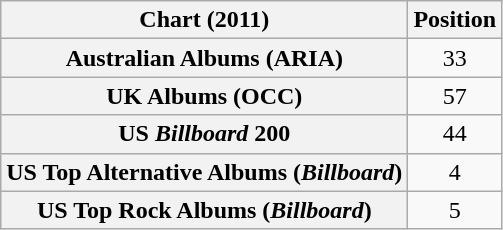<table class="wikitable sortable plainrowheaders" style="text-align:center">
<tr>
<th scope="col">Chart (2011)</th>
<th scope="col">Position</th>
</tr>
<tr>
<th scope="row">Australian Albums (ARIA)</th>
<td>33</td>
</tr>
<tr>
<th scope="row">UK Albums (OCC)</th>
<td>57</td>
</tr>
<tr>
<th scope="row">US <em>Billboard</em> 200</th>
<td>44</td>
</tr>
<tr>
<th scope="row">US Top Alternative Albums (<em>Billboard</em>)</th>
<td>4</td>
</tr>
<tr>
<th scope="row">US Top Rock Albums (<em>Billboard</em>)</th>
<td>5</td>
</tr>
</table>
